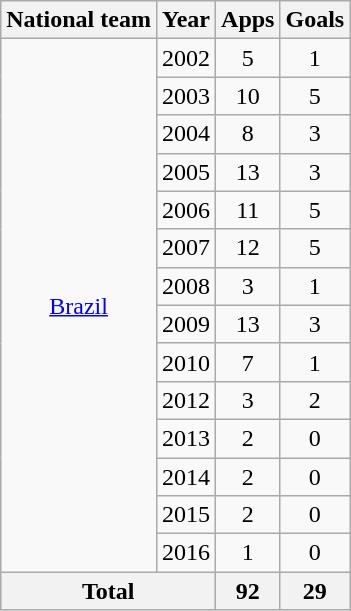<table class="wikitable" style="text-align:center">
<tr>
<th>National team</th>
<th>Year</th>
<th>Apps</th>
<th>Goals</th>
</tr>
<tr>
<td rowspan="14"><a href='#'>Brazil</a></td>
<td>2002</td>
<td>5</td>
<td>1</td>
</tr>
<tr>
<td>2003</td>
<td>10</td>
<td>5</td>
</tr>
<tr>
<td>2004</td>
<td>8</td>
<td>3</td>
</tr>
<tr>
<td>2005</td>
<td>13</td>
<td>3</td>
</tr>
<tr>
<td>2006</td>
<td>11</td>
<td>5</td>
</tr>
<tr>
<td>2007</td>
<td>12</td>
<td>5</td>
</tr>
<tr>
<td>2008</td>
<td>3</td>
<td>1</td>
</tr>
<tr>
<td>2009</td>
<td>13</td>
<td>3</td>
</tr>
<tr>
<td>2010</td>
<td>7</td>
<td>1</td>
</tr>
<tr>
<td>2012</td>
<td>3</td>
<td>2</td>
</tr>
<tr>
<td>2013</td>
<td>2</td>
<td>0</td>
</tr>
<tr>
<td>2014</td>
<td>2</td>
<td>0</td>
</tr>
<tr>
<td>2015</td>
<td>2</td>
<td>0</td>
</tr>
<tr>
<td>2016</td>
<td>1</td>
<td>0</td>
</tr>
<tr>
<th colspan="2">Total</th>
<th>92</th>
<th>29</th>
</tr>
</table>
